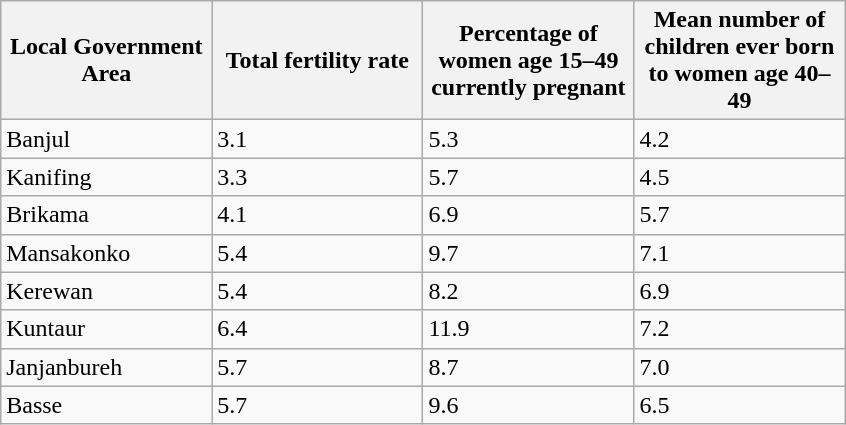<table class="wikitable sortable">
<tr>
<th style="width:100pt;">Local Government Area</th>
<th style="width:100pt;">Total fertility rate</th>
<th style="width:100pt;">Percentage of women age 15–49 currently pregnant</th>
<th style="width:100pt;">Mean number of children ever born to women age 40–49</th>
</tr>
<tr>
<td>Banjul</td>
<td>3.1</td>
<td>5.3</td>
<td>4.2</td>
</tr>
<tr>
<td>Kanifing</td>
<td>3.3</td>
<td>5.7</td>
<td>4.5</td>
</tr>
<tr>
<td>Brikama</td>
<td>4.1</td>
<td>6.9</td>
<td>5.7</td>
</tr>
<tr>
<td>Mansakonko</td>
<td>5.4</td>
<td>9.7</td>
<td>7.1</td>
</tr>
<tr>
<td>Kerewan</td>
<td>5.4</td>
<td>8.2</td>
<td>6.9</td>
</tr>
<tr>
<td>Kuntaur</td>
<td>6.4</td>
<td>11.9</td>
<td>7.2</td>
</tr>
<tr>
<td>Janjanbureh</td>
<td>5.7</td>
<td>8.7</td>
<td>7.0</td>
</tr>
<tr>
<td>Basse</td>
<td>5.7</td>
<td>9.6</td>
<td>6.5</td>
</tr>
</table>
